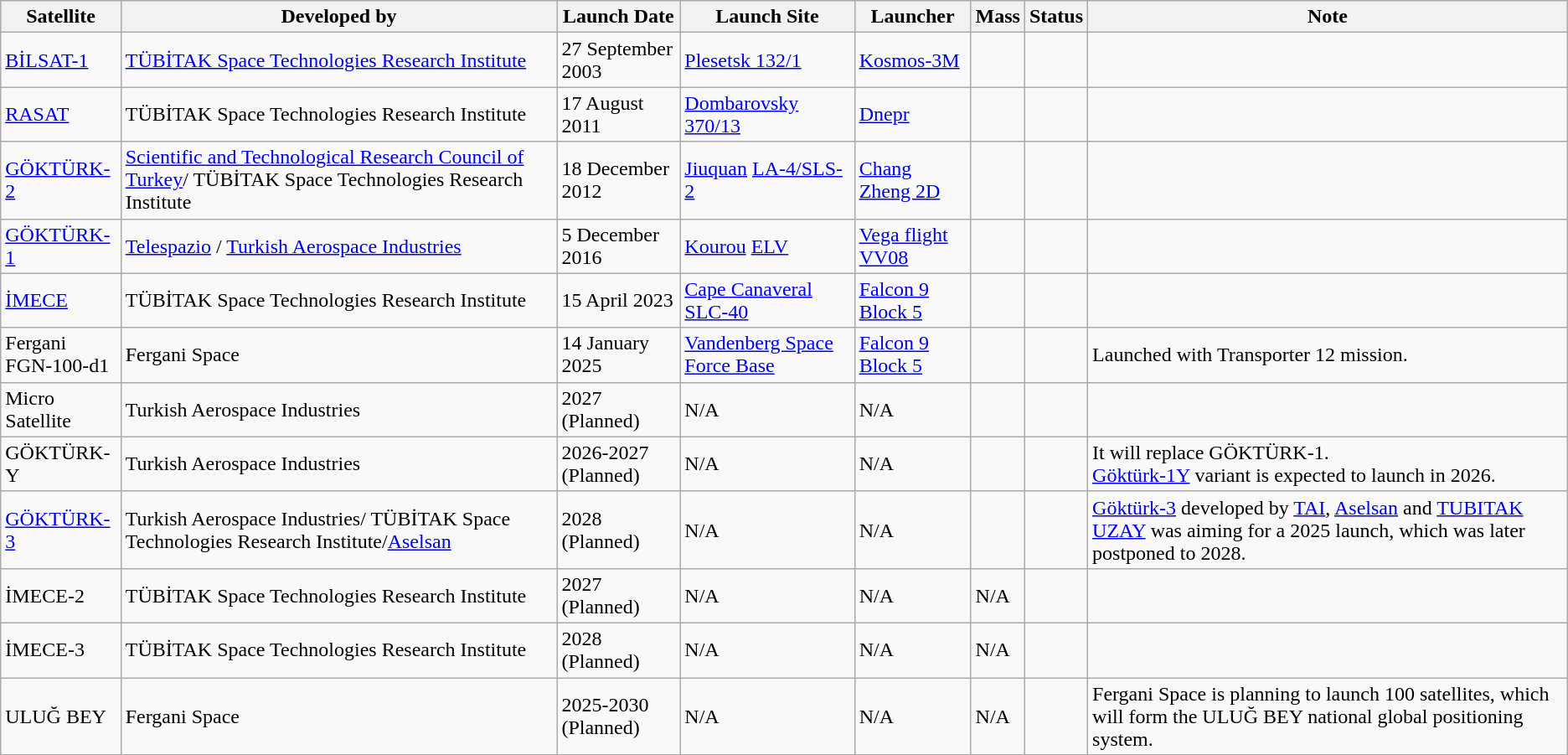<table class="wikitable">
<tr>
<th>Satellite</th>
<th>Developed by</th>
<th>Launch Date</th>
<th>Launch Site</th>
<th>Launcher</th>
<th>Mass</th>
<th>Status</th>
<th>Note</th>
</tr>
<tr>
<td> <a href='#'>BİLSAT-1</a></td>
<td> <a href='#'>TÜBİTAK Space Technologies Research Institute</a></td>
<td>27 September 2003</td>
<td> <a href='#'>Plesetsk 132/1</a></td>
<td> <a href='#'>Kosmos-3M</a></td>
<td style="text-align:center;"></td>
<td></td>
<td></td>
</tr>
<tr>
<td> <a href='#'>RASAT</a></td>
<td> TÜBİTAK Space Technologies Research Institute</td>
<td>17 August 2011</td>
<td> <a href='#'>Dombarovsky 370/13</a></td>
<td> <a href='#'>Dnepr</a></td>
<td style="text-align:center;"></td>
<td></td>
<td></td>
</tr>
<tr>
<td> <a href='#'>GÖKTÜRK-2</a></td>
<td> <a href='#'>Scientific and Technological Research Council of Turkey</a>/ TÜBİTAK Space Technologies Research Institute</td>
<td>18 December 2012</td>
<td> <a href='#'>Jiuquan</a> <a href='#'>LA-4/SLS-2</a></td>
<td> <a href='#'>Chang Zheng 2D</a></td>
<td style="text-align:center;"></td>
<td></td>
<td></td>
</tr>
<tr>
<td> <a href='#'>GÖKTÜRK-1</a></td>
<td>  <a href='#'>Telespazio</a> /  <a href='#'>Turkish Aerospace Industries</a></td>
<td>5 December 2016</td>
<td> <a href='#'>Kourou</a> <a href='#'>ELV</a></td>
<td> <a href='#'>Vega flight VV08</a></td>
<td style="text-align:center;"></td>
<td></td>
<td></td>
</tr>
<tr>
<td> <a href='#'>İMECE</a></td>
<td> TÜBİTAK Space Technologies Research Institute</td>
<td>15 April 2023</td>
<td> <a href='#'>Cape Canaveral</a> <a href='#'>SLC-40</a></td>
<td> <a href='#'>Falcon 9 Block 5</a></td>
<td style="text-align:center;"></td>
<td></td>
<td></td>
</tr>
<tr>
<td> Fergani<br>FGN-100-d1</td>
<td> Fergani Space</td>
<td>14 January 2025 </td>
<td> <a href='#'>Vandenberg Space Force Base</a></td>
<td> <a href='#'>Falcon 9 Block 5</a></td>
<td style="text-align:center;"></td>
<td></td>
<td> Launched with Transporter 12 mission.</td>
</tr>
<tr>
<td> Micro Satellite</td>
<td> Turkish Aerospace Industries</td>
<td>2027<br>(Planned)</td>
<td>N/A</td>
<td>N/A</td>
<td style="text-align:center;"></td>
<td></td>
<td></td>
</tr>
<tr>
<td>GÖKTÜRK-Y</td>
<td> Turkish Aerospace Industries</td>
<td>2026-2027<br>(Planned)</td>
<td>N/A</td>
<td>N/A</td>
<td style="text-align:center;"></td>
<td></td>
<td>It will replace GÖKTÜRK-1.<br><a href='#'>Göktürk-1Y</a> variant is expected to launch in 2026.</td>
</tr>
<tr>
<td><a href='#'>GÖKTÜRK-3</a></td>
<td> Turkish Aerospace Industries/ TÜBİTAK Space Technologies Research Institute/<a href='#'>Aselsan</a></td>
<td>2028<br>(Planned)</td>
<td>N/A</td>
<td>N/A</td>
<td style="text-align:center;"></td>
<td></td>
<td><a href='#'>Göktürk-3</a> developed by <a href='#'>TAI</a>, <a href='#'>Aselsan</a> and <a href='#'>TUBITAK UZAY</a> was aiming for a 2025 launch, which was later postponed to 2028.</td>
</tr>
<tr>
<td> İMECE-2</td>
<td> TÜBİTAK Space Technologies Research Institute</td>
<td>2027<br>(Planned)</td>
<td>N/A</td>
<td>N/A</td>
<td>N/A</td>
<td></td>
<td></td>
</tr>
<tr>
<td> İMECE-3</td>
<td> TÜBİTAK Space Technologies Research Institute</td>
<td>2028<br>(Planned)</td>
<td>N/A</td>
<td>N/A</td>
<td>N/A</td>
<td></td>
<td></td>
</tr>
<tr>
<td> ULUĞ BEY</td>
<td> Fergani Space</td>
<td>2025-2030<br>(Planned)</td>
<td>N/A</td>
<td>N/A</td>
<td>N/A</td>
<td></td>
<td>Fergani Space is planning to launch 100 satellites, which will form the ULUĞ BEY national global positioning system.</td>
</tr>
</table>
